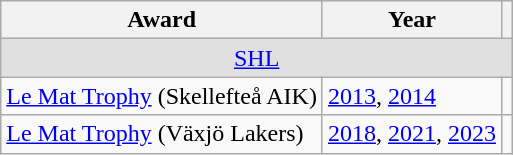<table class="wikitable">
<tr>
<th>Award</th>
<th>Year</th>
<th></th>
</tr>
<tr ALIGN="center" bgcolor="#e0e0e0">
<td colspan="3"><a href='#'>SHL</a></td>
</tr>
<tr>
<td><a href='#'>Le Mat Trophy</a> (Skellefteå AIK)</td>
<td><a href='#'>2013</a>, <a href='#'>2014</a></td>
<td></td>
</tr>
<tr>
<td><a href='#'>Le Mat Trophy</a> (Växjö Lakers)</td>
<td><a href='#'>2018</a>, <a href='#'>2021</a>, <a href='#'>2023</a></td>
<td></td>
</tr>
</table>
